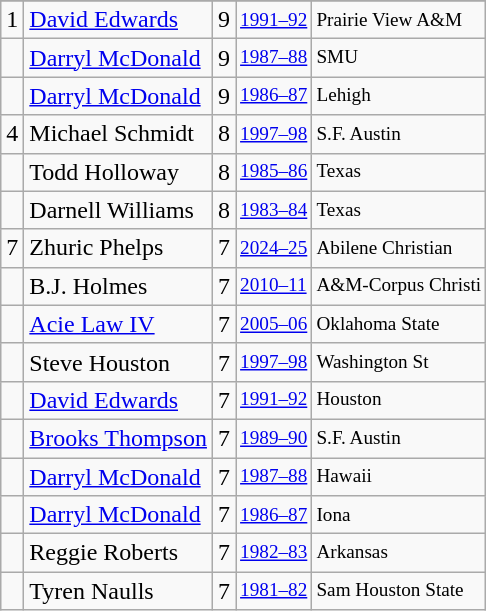<table class="wikitable">
<tr>
</tr>
<tr>
<td>1</td>
<td><a href='#'>David Edwards</a></td>
<td>9</td>
<td style="font-size:80%;"><a href='#'>1991–92</a></td>
<td style="font-size:80%;">Prairie View A&M</td>
</tr>
<tr>
<td></td>
<td><a href='#'>Darryl McDonald</a></td>
<td>9</td>
<td style="font-size:80%;"><a href='#'>1987–88</a></td>
<td style="font-size:80%;">SMU</td>
</tr>
<tr>
<td></td>
<td><a href='#'>Darryl McDonald</a></td>
<td>9</td>
<td style="font-size:80%;"><a href='#'>1986–87</a></td>
<td style="font-size:80%;">Lehigh</td>
</tr>
<tr>
<td>4</td>
<td>Michael Schmidt</td>
<td>8</td>
<td style="font-size:80%;"><a href='#'>1997–98</a></td>
<td style="font-size:80%;">S.F. Austin</td>
</tr>
<tr>
<td></td>
<td>Todd Holloway</td>
<td>8</td>
<td style="font-size:80%;"><a href='#'>1985–86</a></td>
<td style="font-size:80%;">Texas</td>
</tr>
<tr>
<td></td>
<td>Darnell Williams</td>
<td>8</td>
<td style="font-size:80%;"><a href='#'>1983–84</a></td>
<td style="font-size:80%;">Texas</td>
</tr>
<tr>
<td>7</td>
<td>Zhuric Phelps</td>
<td>7</td>
<td style="font-size:80%;"><a href='#'>2024–25</a></td>
<td style="font-size:80%;">Abilene Christian</td>
</tr>
<tr>
<td></td>
<td>B.J. Holmes</td>
<td>7</td>
<td style="font-size:80%;"><a href='#'>2010–11</a></td>
<td style="font-size:80%;">A&M-Corpus Christi</td>
</tr>
<tr>
<td></td>
<td><a href='#'>Acie Law IV</a></td>
<td>7</td>
<td style="font-size:80%;"><a href='#'>2005–06</a></td>
<td style="font-size:80%;">Oklahoma State</td>
</tr>
<tr>
<td></td>
<td>Steve Houston</td>
<td>7</td>
<td style="font-size:80%;"><a href='#'>1997–98</a></td>
<td style="font-size:80%;">Washington St</td>
</tr>
<tr>
<td></td>
<td><a href='#'>David Edwards</a></td>
<td>7</td>
<td style="font-size:80%;"><a href='#'>1991–92</a></td>
<td style="font-size:80%;">Houston</td>
</tr>
<tr>
<td></td>
<td><a href='#'>Brooks Thompson</a></td>
<td>7</td>
<td style="font-size:80%;"><a href='#'>1989–90</a></td>
<td style="font-size:80%;">S.F. Austin</td>
</tr>
<tr>
<td></td>
<td><a href='#'>Darryl McDonald</a></td>
<td>7</td>
<td style="font-size:80%;"><a href='#'>1987–88</a></td>
<td style="font-size:80%;">Hawaii</td>
</tr>
<tr>
<td></td>
<td><a href='#'>Darryl McDonald</a></td>
<td>7</td>
<td style="font-size:80%;"><a href='#'>1986–87</a></td>
<td style="font-size:80%;">Iona</td>
</tr>
<tr>
<td></td>
<td>Reggie Roberts</td>
<td>7</td>
<td style="font-size:80%;"><a href='#'>1982–83</a></td>
<td style="font-size:80%;">Arkansas</td>
</tr>
<tr>
<td></td>
<td>Tyren Naulls</td>
<td>7</td>
<td style="font-size:80%;"><a href='#'>1981–82</a></td>
<td style="font-size:80%;">Sam Houston State</td>
</tr>
</table>
